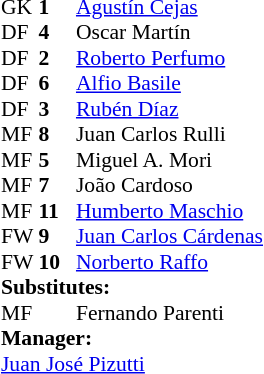<table style="font-size:90%; margin:0.2em auto;" cellspacing="0" cellpadding="0">
<tr>
<th width="25"></th>
<th width="25"></th>
</tr>
<tr>
<td>GK</td>
<td><strong>1</strong></td>
<td> <a href='#'>Agustín Cejas</a></td>
</tr>
<tr>
<td>DF</td>
<td><strong>4</strong></td>
<td> Oscar Martín</td>
</tr>
<tr>
<td>DF</td>
<td><strong>2</strong></td>
<td> <a href='#'>Roberto Perfumo</a></td>
</tr>
<tr>
<td>DF</td>
<td><strong>6</strong></td>
<td> <a href='#'>Alfio Basile</a></td>
</tr>
<tr>
<td>DF</td>
<td><strong>3</strong></td>
<td> <a href='#'>Rubén Díaz</a></td>
</tr>
<tr>
<td>MF</td>
<td><strong>8</strong></td>
<td> Juan Carlos Rulli</td>
</tr>
<tr>
<td>MF</td>
<td><strong>5</strong></td>
<td> Miguel A. Mori</td>
</tr>
<tr>
<td>MF</td>
<td><strong>7</strong></td>
<td> João Cardoso </td>
<td></td>
<td></td>
</tr>
<tr>
<td>MF</td>
<td><strong>11</strong></td>
<td> <a href='#'>Humberto Maschio</a></td>
</tr>
<tr>
<td>FW</td>
<td><strong>9</strong></td>
<td> <a href='#'>Juan Carlos Cárdenas</a></td>
</tr>
<tr>
<td>FW</td>
<td><strong>10</strong></td>
<td> <a href='#'>Norberto Raffo</a></td>
</tr>
<tr>
<td colspan=3><strong>Substitutes:</strong></td>
</tr>
<tr>
<td>MF</td>
<td></td>
<td> Fernando Parenti</td>
<td></td>
<td></td>
</tr>
<tr>
<td colspan=3><strong>Manager:</strong></td>
</tr>
<tr>
<td colspan=4> <a href='#'>Juan José Pizutti</a></td>
</tr>
</table>
